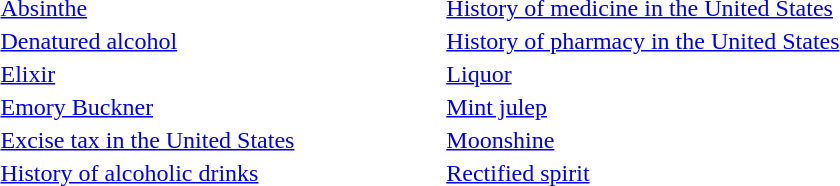<table style="width: 55%; border: none; text-align: left;">
<tr>
<td><a href='#'>Absinthe</a></td>
<td><a href='#'>History of medicine in the United States</a></td>
</tr>
<tr>
<td><a href='#'>Denatured alcohol</a></td>
<td><a href='#'>History of pharmacy in the United States</a></td>
</tr>
<tr>
<td><a href='#'>Elixir</a></td>
<td><a href='#'>Liquor</a></td>
</tr>
<tr>
<td><a href='#'>Emory Buckner</a></td>
<td><a href='#'>Mint julep</a></td>
</tr>
<tr>
<td><a href='#'>Excise tax in the United States</a></td>
<td><a href='#'>Moonshine</a></td>
</tr>
<tr>
<td><a href='#'>History of alcoholic drinks</a></td>
<td><a href='#'>Rectified spirit</a></td>
</tr>
</table>
